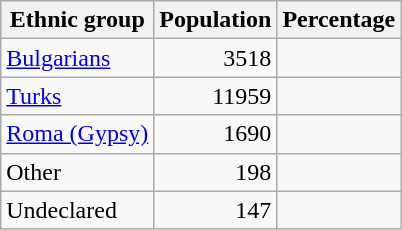<table class="wikitable sortable">
<tr>
<th>Ethnic group</th>
<th>Population</th>
<th>Percentage</th>
</tr>
<tr>
<td><a href='#'>Bulgarians</a></td>
<td align="right">3518</td>
<td align="right"></td>
</tr>
<tr>
<td><a href='#'>Turks</a></td>
<td align="right">11959</td>
<td align="right"></td>
</tr>
<tr>
<td><a href='#'>Roma (Gypsy)</a></td>
<td align="right">1690</td>
<td align="right"></td>
</tr>
<tr>
<td>Other</td>
<td align="right">198</td>
<td align="right"></td>
</tr>
<tr>
<td>Undeclared</td>
<td align="right">147</td>
<td align="right"></td>
</tr>
</table>
